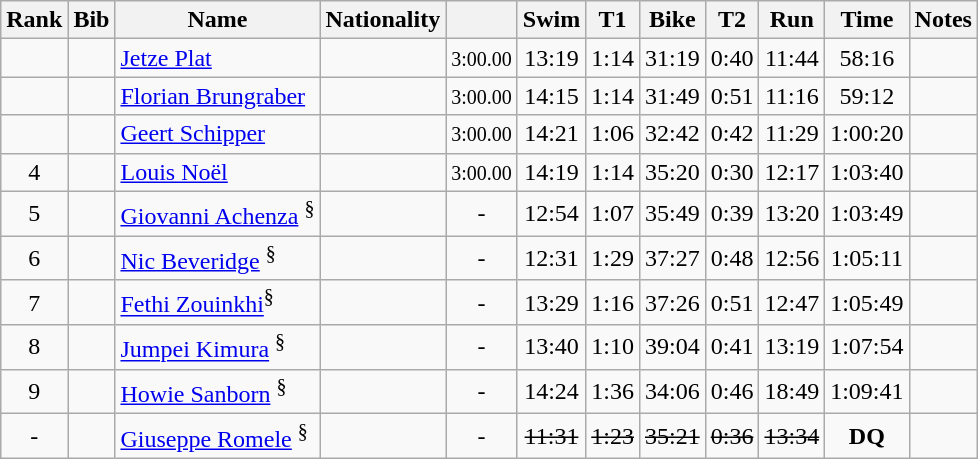<table class="wikitable sortable" style="text-align:center">
<tr>
<th>Rank</th>
<th>Bib</th>
<th>Name</th>
<th>Nationality</th>
<th></th>
<th>Swim</th>
<th>T1</th>
<th>Bike</th>
<th>T2</th>
<th>Run</th>
<th>Time</th>
<th>Notes</th>
</tr>
<tr>
<td></td>
<td></td>
<td align="left"><a href='#'>Jetze Plat</a></td>
<td align="left"></td>
<td><small>3:00.00</small></td>
<td>13:19</td>
<td>1:14</td>
<td>31:19</td>
<td>0:40</td>
<td>11:44</td>
<td>58:16</td>
<td></td>
</tr>
<tr>
<td></td>
<td></td>
<td align="left"><a href='#'>Florian Brungraber</a></td>
<td align="left"></td>
<td><small>3:00.00</small></td>
<td>14:15</td>
<td>1:14</td>
<td>31:49</td>
<td>0:51</td>
<td>11:16</td>
<td>59:12</td>
<td></td>
</tr>
<tr>
<td></td>
<td></td>
<td align="left"><a href='#'>Geert Schipper</a></td>
<td align="left"></td>
<td><small>3:00.00</small></td>
<td>14:21</td>
<td>1:06</td>
<td>32:42</td>
<td>0:42</td>
<td>11:29</td>
<td>1:00:20</td>
<td></td>
</tr>
<tr>
<td>4</td>
<td></td>
<td align="left"><a href='#'>Louis Noël</a></td>
<td align="left"></td>
<td><small>3:00.00</small></td>
<td>14:19</td>
<td>1:14</td>
<td>35:20</td>
<td>0:30</td>
<td>12:17</td>
<td>1:03:40</td>
<td></td>
</tr>
<tr>
<td>5</td>
<td></td>
<td align="left"><a href='#'>Giovanni Achenza</a> <sup>§</sup></td>
<td align="left"></td>
<td>-</td>
<td>12:54</td>
<td>1:07</td>
<td>35:49</td>
<td>0:39</td>
<td>13:20</td>
<td>1:03:49</td>
<td></td>
</tr>
<tr>
<td>6</td>
<td></td>
<td align="left"><a href='#'>Nic Beveridge</a> <sup>§</sup></td>
<td align="left"></td>
<td>-</td>
<td>12:31</td>
<td>1:29</td>
<td>37:27</td>
<td>0:48</td>
<td>12:56</td>
<td>1:05:11</td>
<td></td>
</tr>
<tr>
<td>7</td>
<td></td>
<td align="left"><a href='#'>Fethi Zouinkhi</a><sup>§</sup></td>
<td align="left"></td>
<td>-</td>
<td>13:29</td>
<td>1:16</td>
<td>37:26</td>
<td>0:51</td>
<td>12:47</td>
<td>1:05:49</td>
<td></td>
</tr>
<tr>
<td>8</td>
<td></td>
<td align="left"><a href='#'>Jumpei Kimura</a> <sup>§</sup></td>
<td align="left"></td>
<td>-</td>
<td>13:40</td>
<td>1:10</td>
<td>39:04</td>
<td>0:41</td>
<td>13:19</td>
<td>1:07:54</td>
<td></td>
</tr>
<tr>
<td>9</td>
<td></td>
<td align="left"><a href='#'>Howie Sanborn</a> <sup>§</sup></td>
<td align="left"></td>
<td>-</td>
<td>14:24</td>
<td>1:36</td>
<td>34:06</td>
<td>0:46</td>
<td>18:49</td>
<td>1:09:41</td>
<td></td>
</tr>
<tr>
<td>-</td>
<td></td>
<td align="left"><a href='#'>Giuseppe Romele</a> <sup>§</sup></td>
<td align="left"></td>
<td>-</td>
<td><s>11:31</s></td>
<td><s>1:23</s></td>
<td><s>35:21</s></td>
<td><s>0:36</s></td>
<td><s>13:34</s></td>
<td><strong>DQ</strong></td>
<td></td>
</tr>
</table>
